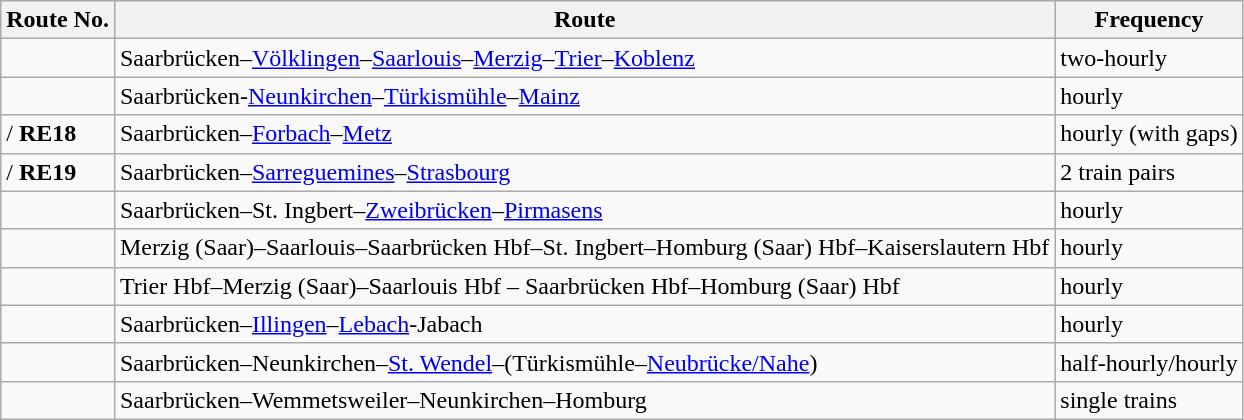<table class="wikitable">
<tr>
<th>Route No.</th>
<th>Route</th>
<th>Frequency</th>
</tr>
<tr>
<td></td>
<td>Saarbrücken–<a href='#'>Völklingen</a>–<a href='#'>Saarlouis</a>–<a href='#'>Merzig</a>–<a href='#'>Trier</a>–<a href='#'>Koblenz</a></td>
<td>two-hourly</td>
</tr>
<tr>
<td></td>
<td>Saarbrücken-<a href='#'>Neunkirchen</a>–<a href='#'>Türkismühle</a>–<a href='#'>Mainz</a></td>
<td>hourly</td>
</tr>
<tr>
<td> / <strong>RE18</strong></td>
<td>Saarbrücken–<a href='#'>Forbach</a>–<a href='#'>Metz</a></td>
<td>hourly (with gaps)</td>
</tr>
<tr>
<td> / <strong>RE19</strong></td>
<td>Saarbrücken–<a href='#'>Sarreguemines</a>–<a href='#'>Strasbourg</a></td>
<td>2 train pairs</td>
</tr>
<tr>
<td></td>
<td>Saarbrücken–St. Ingbert–<a href='#'>Zweibrücken</a>–<a href='#'>Pirmasens</a></td>
<td>hourly</td>
</tr>
<tr>
<td></td>
<td>Merzig (Saar)–Saarlouis–Saarbrücken Hbf–St. Ingbert–Homburg (Saar) Hbf–Kaiserslautern Hbf</td>
<td>hourly</td>
</tr>
<tr>
<td></td>
<td>Trier Hbf–Merzig (Saar)–Saarlouis Hbf – Saarbrücken Hbf–Homburg (Saar) Hbf</td>
<td>hourly</td>
</tr>
<tr>
<td></td>
<td>Saarbrücken–<a href='#'>Illingen</a>–<a href='#'>Lebach</a>-Jabach</td>
<td>hourly</td>
</tr>
<tr>
<td></td>
<td>Saarbrücken–Neunkirchen–<a href='#'>St. Wendel</a>–(Türkismühle–<a href='#'>Neubrücke/Nahe</a>)</td>
<td>half-hourly/hourly</td>
</tr>
<tr>
<td></td>
<td>Saarbrücken–Wemmetsweiler–Neunkirchen–Homburg</td>
<td>single trains</td>
</tr>
</table>
